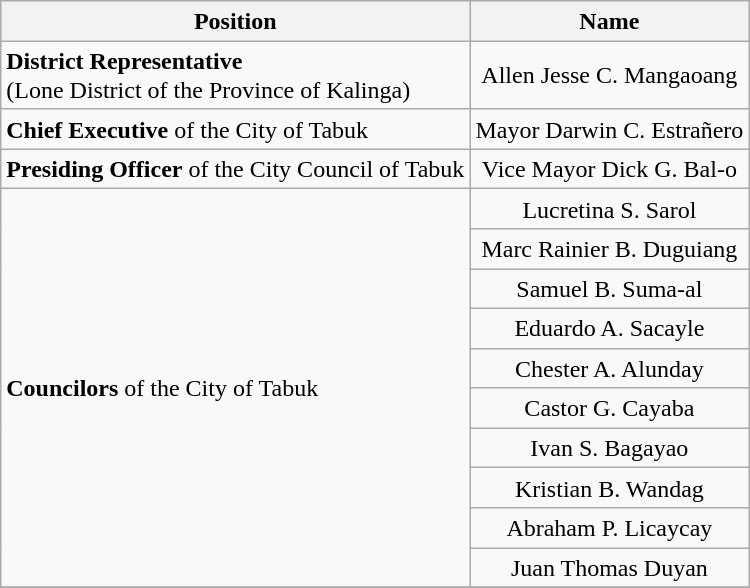<table class="wikitable" style="line-height:1.20em; font-size:100%;">
<tr>
<th>Position</th>
<th>Name</th>
</tr>
<tr>
<td><strong>District Representative</strong><br>(Lone District of the Province of Kalinga)</td>
<td style="text-align:center;">Allen Jesse C. Mangaoang</td>
</tr>
<tr>
<td><strong>Chief Executive</strong> of the City of Tabuk</td>
<td style="text-align:center;">Mayor Darwin C. Estrañero</td>
</tr>
<tr>
<td><strong>Presiding Officer</strong> of the City Council of Tabuk</td>
<td style="text-align:center;">Vice Mayor Dick G. Bal-o</td>
</tr>
<tr>
<td rowspan=10><strong>Councilors</strong> of the City of Tabuk</td>
<td style="text-align:center;">Lucretina S. Sarol</td>
</tr>
<tr>
<td style="text-align:center;">Marc Rainier B. Duguiang</td>
</tr>
<tr>
<td style="text-align:center;">Samuel B. Suma-al</td>
</tr>
<tr>
<td style="text-align:center;">Eduardo A. Sacayle</td>
</tr>
<tr>
<td style="text-align:center;">Chester A. Alunday</td>
</tr>
<tr>
<td style="text-align:center;">Castor G. Cayaba</td>
</tr>
<tr>
<td style="text-align:center;">Ivan S. Bagayao</td>
</tr>
<tr>
<td style="text-align:center;">Kristian B. Wandag</td>
</tr>
<tr>
<td style="text-align:center;">Abraham P. Licaycay</td>
</tr>
<tr>
<td style="text-align:center;">Juan Thomas Duyan</td>
</tr>
<tr>
</tr>
</table>
